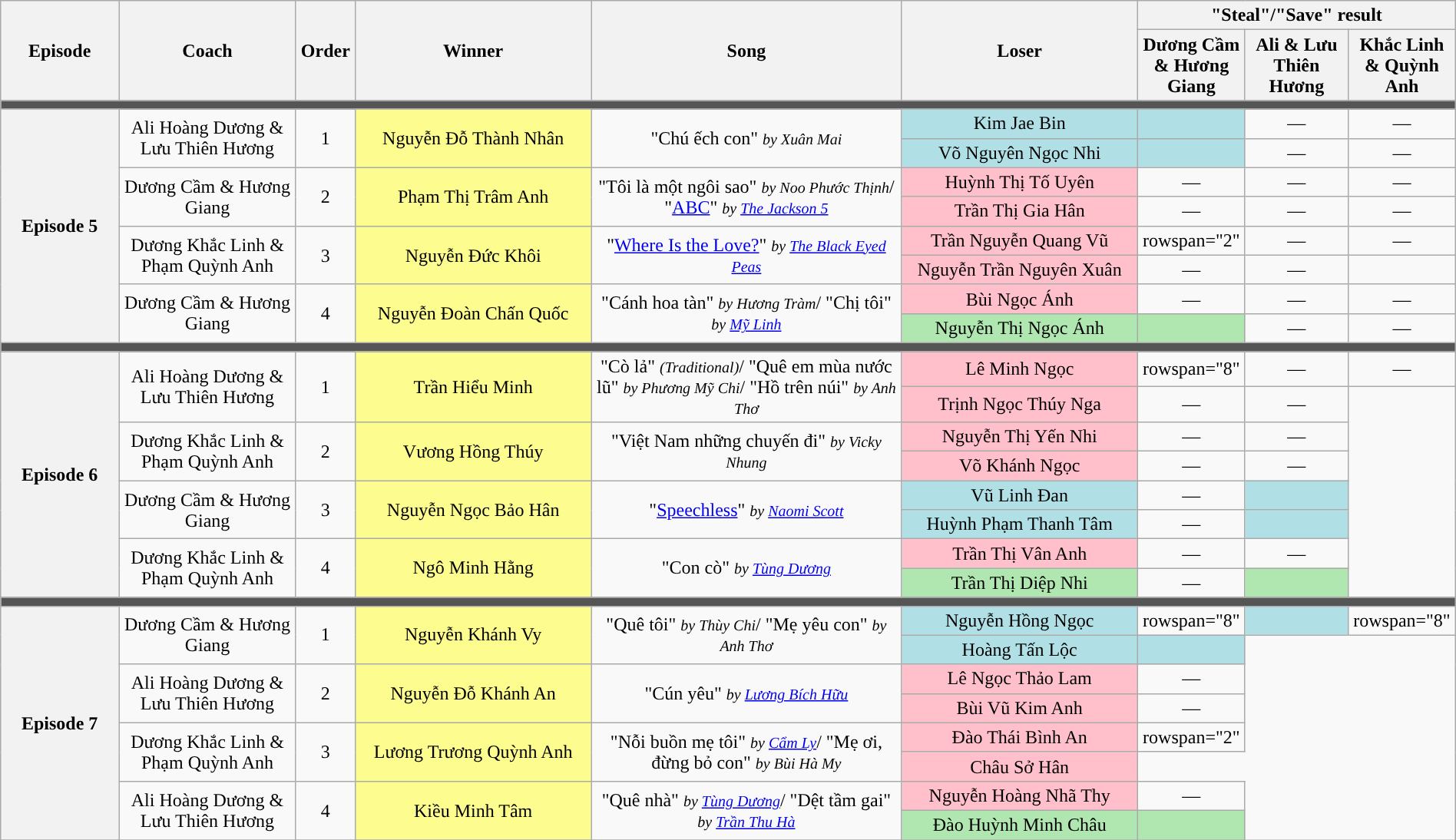<table class="wikitable" style="text-align: center; width:100%;">
<tr>
<th rowspan="2" style="width:08%;">Episode</th>
<th rowspan="2" style="width:12%;">Coach</th>
<th rowspan="2" style="width:04%;">Order</th>
<th rowspan="2" style="width:16%;">Winner</th>
<th rowspan="2" style="width:21%;">Song</th>
<th rowspan="2" style="width:16%;">Loser</th>
<th colspan="4" style="width:21%;">"Steal"/"Save" result</th>
</tr>
<tr>
<th style="width:7%;" style="font-size:85%">Dương Cầm & Hương Giang</th>
<th style="width:7%;" style="font-size:85%">Ali & Lưu Thiên Hương</th>
<th style="width:7%;" style="font-size:85%">Khắc Linh & Quỳnh Anh</th>
</tr>
<tr>
<td colspan="9" style="background:#555;"></td>
</tr>
<tr>
<th rowspan="8">Episode 5<br><small></small></th>
<td rowspan="2">Ali Hoàng Dương & Lưu Thiên Hương</td>
<td rowspan="2">1</td>
<td rowspan="2" style="background:#fdfc8f">Nguyễn Đỗ Thành Nhân</td>
<td rowspan="2">"Chú ếch con" <small><em>by Xuân Mai</em></small></td>
<td style="background-color:#b0e0e6;">Kim Jae Bin</td>
<td style="background-color:#b0e0e6;"><strong></strong></td>
<td style="text-align:center;">—</td>
<td style="text-align:center;">—</td>
</tr>
<tr>
<td style="background:#b0e0e6;">Võ Nguyên Ngọc Nhi</td>
<td style="background-color:#b0e0e6;"><strong></strong></td>
<td style="text-align:center;">—</td>
<td style="text-align:center;">—</td>
</tr>
<tr>
<td rowspan="2">Dương Cầm & Hương Giang</td>
<td rowspan="2">2</td>
<td rowspan="2" style="background:#fdfc8f">Phạm Thị Trâm Anh</td>
<td rowspan="2">"Tôi là một ngôi sao" <small><em>by Noo Phước Thịnh</em></small>/ "<a href='#'>ABC</a>" <small><em>by <a href='#'>The Jackson 5</a></em></small></td>
<td style="background-color:pink;">Huỳnh Thị Tố Uyên</td>
<td style="text-align:center;">—</td>
<td style="text-align:center;">—</td>
<td style="text-align:center;">—</td>
</tr>
<tr>
<td style="background:pink;">Trần Thị Gia Hân</td>
<td style="text-align:center;">—</td>
<td style="text-align:center;">—</td>
<td style="text-align:center;">—</td>
</tr>
<tr>
<td rowspan="2">Dương Khắc Linh & Phạm Quỳnh Anh</td>
<td rowspan="2">3</td>
<td rowspan="2" style="background:#fdfc8f">Nguyễn Đức Khôi</td>
<td rowspan="2">"<a href='#'>Where Is the Love?</a>" <small><em>by <a href='#'>The Black Eyed Peas</a></em></small></td>
<td style="background-color:pink;">Trần Nguyễn Quang Vũ</td>
<td>rowspan="2" </td>
<td style="text-align:center;">—</td>
<td style="text-align:center;">—</td>
</tr>
<tr>
<td style="background:pink;">Nguyễn Trần Nguyên Xuân</td>
<td style="text-align:center;">—</td>
<td style="text-align:center;">—</td>
</tr>
<tr>
<td rowspan="2">Dương Cầm & Hương Giang</td>
<td rowspan="2">4</td>
<td rowspan="2" style="background:#fdfc8f">Nguyễn Đoàn Chấn Quốc</td>
<td rowspan="2">"Cánh hoa tàn" <small><em>by Hương Tràm</em></small>/ "Chị tôi" <small><em>by <a href='#'>Mỹ Linh</a></em></small></td>
<td style="background-color:pink;">Bùi Ngọc Ánh</td>
<td style="text-align:center;">—</td>
<td style="text-align:center;">—</td>
<td style="text-align:center;">—</td>
</tr>
<tr>
<td style="background:#b0e6b0;">Nguyễn Thị Ngọc Ánh</td>
<td style="background-color:#b0e6b0;"><strong></strong></td>
<td style="text-align:center;">—</td>
<td style="text-align:center;">—</td>
</tr>
<tr>
<td colspan="9" style="background:#555;"></td>
</tr>
<tr>
<th rowspan="8">Episode 6<br><small></small></th>
<td rowspan="2">Ali Hoàng Dương & Lưu Thiên Hương</td>
<td rowspan="2">1</td>
<td rowspan="2" style="background:#fdfc8f">Trần Hiểu Minh</td>
<td rowspan="2">"Cò lả" <small><em>(Traditional)</em></small>/ "Quê em mùa nước lũ" <small><em>by Phương Mỹ Chi</em></small>/ "Hồ trên núi" <small><em>by Anh Thơ</em></small></td>
<td style="background-color:pink;">Lê Minh Ngọc</td>
<td>rowspan="8" </td>
<td style="text-align:center;">—</td>
<td style="text-align:center;">—</td>
</tr>
<tr>
<td style="background:pink;">Trịnh Ngọc Thúy Nga</td>
<td style="text-align:center;">—</td>
<td style="text-align:center;">—</td>
</tr>
<tr>
<td rowspan="2">Dương Khắc Linh & Phạm Quỳnh Anh</td>
<td rowspan="2">2</td>
<td rowspan="2" style="background:#fdfc8f">Vương Hồng Thúy</td>
<td rowspan="2">"Việt Nam những chuyến đi" <small><em>by Vicky Nhung</em></small></td>
<td style="background-color:pink;">Nguyễn Thị Yến Nhi</td>
<td style="text-align:center;">—</td>
<td style="text-align:center;">—</td>
</tr>
<tr>
<td style="background:pink;">Võ Khánh Ngọc</td>
<td style="text-align:center;">—</td>
<td style="text-align:center;">—</td>
</tr>
<tr>
<td rowspan="2">Dương Cầm & Hương Giang</td>
<td rowspan="2">3</td>
<td rowspan="2" style="background:#fdfc8f">Nguyễn Ngọc Bảo Hân</td>
<td rowspan="2">"<a href='#'>Speechless</a>" <small><em>by <a href='#'>Naomi Scott</a></em></small></td>
<td style="background-color:#b0e0e6;">Vũ Linh Đan</td>
<td style="text-align:center;">—</td>
<td style="background-color:#b0e0e6;"><strong></strong></td>
</tr>
<tr>
<td style="background:#b0e0e6;">Huỳnh Phạm Thanh Tâm</td>
<td style="text-align:center;">—</td>
<td style="background-color:#b0e0e6;"><strong></strong></td>
</tr>
<tr>
<td rowspan="2">Dương Khắc Linh & Phạm Quỳnh Anh</td>
<td rowspan="2">4</td>
<td rowspan="2" style="background:#fdfc8f">Ngô Minh Hằng</td>
<td rowspan="2">"Con cò" <small><em>by <a href='#'>Tùng Dương</a></em></small></td>
<td style="background-color:pink;">Trần Thị Vân Anh</td>
<td style="text-align:center;">—</td>
<td style="text-align:center;">—</td>
</tr>
<tr>
<td style="background:#b0e6b0;">Trần Thị Diệp Nhi</td>
<td style="text-align:center;">—</td>
<td style="background-color:#b0e6b0;"><strong></strong></td>
</tr>
<tr>
<td colspan="9" style="background:#555;"></td>
</tr>
<tr>
<th rowspan="8">Episode 7<br><small></small></th>
<td rowspan="2">Dương Cầm & Hương Giang</td>
<td rowspan="2">1</td>
<td rowspan="2" style="background:#fdfc8f">Nguyễn Khánh Vy</td>
<td rowspan="2">"Quê tôi" <small><em>by Thùy Chi</em></small>/ "Mẹ yêu con" <small><em>by Anh Thơ</em></small></td>
<td style="background-color:#b0e0e6;">Nguyễn Hồng Ngọc</td>
<td>rowspan="8" </td>
<td style="background-color:#b0e0e6;"><strong></strong></td>
<td>rowspan="8" </td>
</tr>
<tr>
<td style="background:#b0e0e6;">Hoàng Tấn Lộc</td>
<td style="background-color:#b0e0e6;"><strong></strong></td>
</tr>
<tr>
<td rowspan="2">Ali Hoàng Dương & Lưu Thiên Hương</td>
<td rowspan="2">2</td>
<td rowspan="2" style="background:#fdfc8f">Nguyễn Đỗ Khánh An</td>
<td rowspan="2">"Cún yêu" <small><em>by <a href='#'>Lương Bích Hữu</a></em></small></td>
<td style="background-color:pink;">Lê Ngọc Thảo Lam</td>
<td style="text-align:center;">—</td>
</tr>
<tr>
<td style="background:pink;">Bùi Vũ Kim Anh</td>
<td style="text-align:center;">—</td>
</tr>
<tr>
<td rowspan="2">Dương Khắc Linh & Phạm Quỳnh Anh</td>
<td rowspan="2">3</td>
<td rowspan="2" style="background:#fdfc8f">Lương Trương Quỳnh Anh</td>
<td rowspan="2">"Nỗi buồn mẹ tôi" <small><em>by <a href='#'>Cẩm Ly</a></em></small>/ "Mẹ ơi, đừng bỏ con" <small><em>by Bùi Hà My</em></small></td>
<td style="background-color:pink;">Đào Thái Bình An</td>
<td>rowspan="2" </td>
</tr>
<tr>
<td style="background:pink;">Châu Sở Hân</td>
</tr>
<tr>
<td rowspan="2">Ali Hoàng Dương & Lưu Thiên Hương</td>
<td rowspan="2">4</td>
<td rowspan="2" style="background:#fdfc8f">Kiều Minh Tâm</td>
<td rowspan="2">"Quê nhà" <small><em>by <a href='#'>Tùng Dương</a></em></small>/ "Dệt tầm gai" <small><em>by <a href='#'>Trần Thu Hà</a></em></small></td>
<td style="background-color:pink;">Nguyễn Hoàng Nhã Thy</td>
<td style="text-align:center;">—</td>
</tr>
<tr>
<td style="background:#b0e6b0;">Đào Huỳnh Minh Châu</td>
<td style="background-color:#b0e6b0;"><strong></strong></td>
</tr>
<tr>
</tr>
</table>
